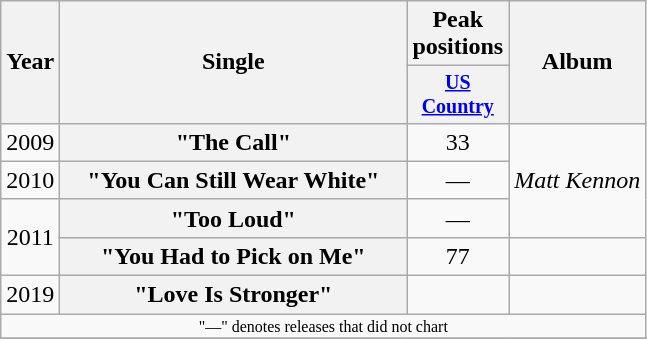<table class="wikitable plainrowheaders" style="text-align:center;">
<tr>
<th rowspan="2">Year</th>
<th rowspan="2" style="width:14em;">Single</th>
<th colspan="1">Peak positions</th>
<th rowspan="2">Album</th>
</tr>
<tr style="font-size:smaller;">
<th width="60"><a href='#'>US Country</a><br></th>
</tr>
<tr>
<td>2009</td>
<th scope="row">"The Call"</th>
<td>33</td>
<td align="center" rowspan="3"><em>Matt Kennon</em></td>
</tr>
<tr>
<td>2010</td>
<th scope="row">"You Can Still Wear White"</th>
<td>—</td>
</tr>
<tr>
<td rowspan="2">2011</td>
<th scope="row">"Too Loud"</th>
<td>—</td>
</tr>
<tr>
<th scope="row">"You Had to Pick on Me"</th>
<td>77</td>
<td></td>
</tr>
<tr>
<td>2019</td>
<th scope="row">"Love Is Stronger"</th>
<td></td>
<td></td>
</tr>
<tr>
<td colspan="4" style="font-size:8pt">"—" denotes releases that did not chart</td>
</tr>
<tr>
</tr>
</table>
